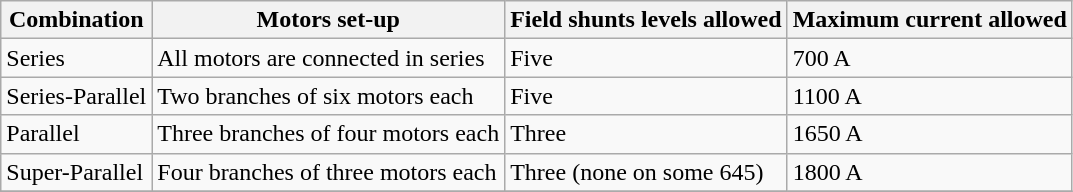<table class="wikitable">
<tr>
<th>Combination</th>
<th>Motors set-up</th>
<th>Field shunts levels allowed</th>
<th>Maximum current allowed</th>
</tr>
<tr>
<td>Series</td>
<td>All motors are connected in series</td>
<td>Five</td>
<td>700 A</td>
</tr>
<tr>
<td>Series-Parallel</td>
<td>Two branches of six motors each</td>
<td>Five</td>
<td>1100 A</td>
</tr>
<tr>
<td>Parallel</td>
<td>Three branches of four motors each</td>
<td>Three</td>
<td>1650 A</td>
</tr>
<tr>
<td>Super-Parallel</td>
<td>Four branches of three motors each</td>
<td>Three (none on some 645)</td>
<td>1800 A</td>
</tr>
<tr>
</tr>
</table>
